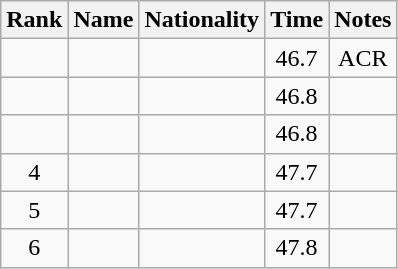<table class="wikitable sortable" style="text-align:center">
<tr>
<th>Rank</th>
<th>Name</th>
<th>Nationality</th>
<th>Time</th>
<th>Notes</th>
</tr>
<tr>
<td></td>
<td align=left></td>
<td align=left></td>
<td>46.7</td>
<td>ACR</td>
</tr>
<tr>
<td></td>
<td align=left></td>
<td align=left></td>
<td>46.8</td>
<td></td>
</tr>
<tr>
<td></td>
<td align=left></td>
<td align=left></td>
<td>46.8</td>
<td></td>
</tr>
<tr>
<td>4</td>
<td align=left></td>
<td align=left></td>
<td>47.7</td>
<td></td>
</tr>
<tr>
<td>5</td>
<td align=left></td>
<td align=left></td>
<td>47.7</td>
<td></td>
</tr>
<tr>
<td>6</td>
<td align=left></td>
<td align=left></td>
<td>47.8</td>
<td></td>
</tr>
</table>
